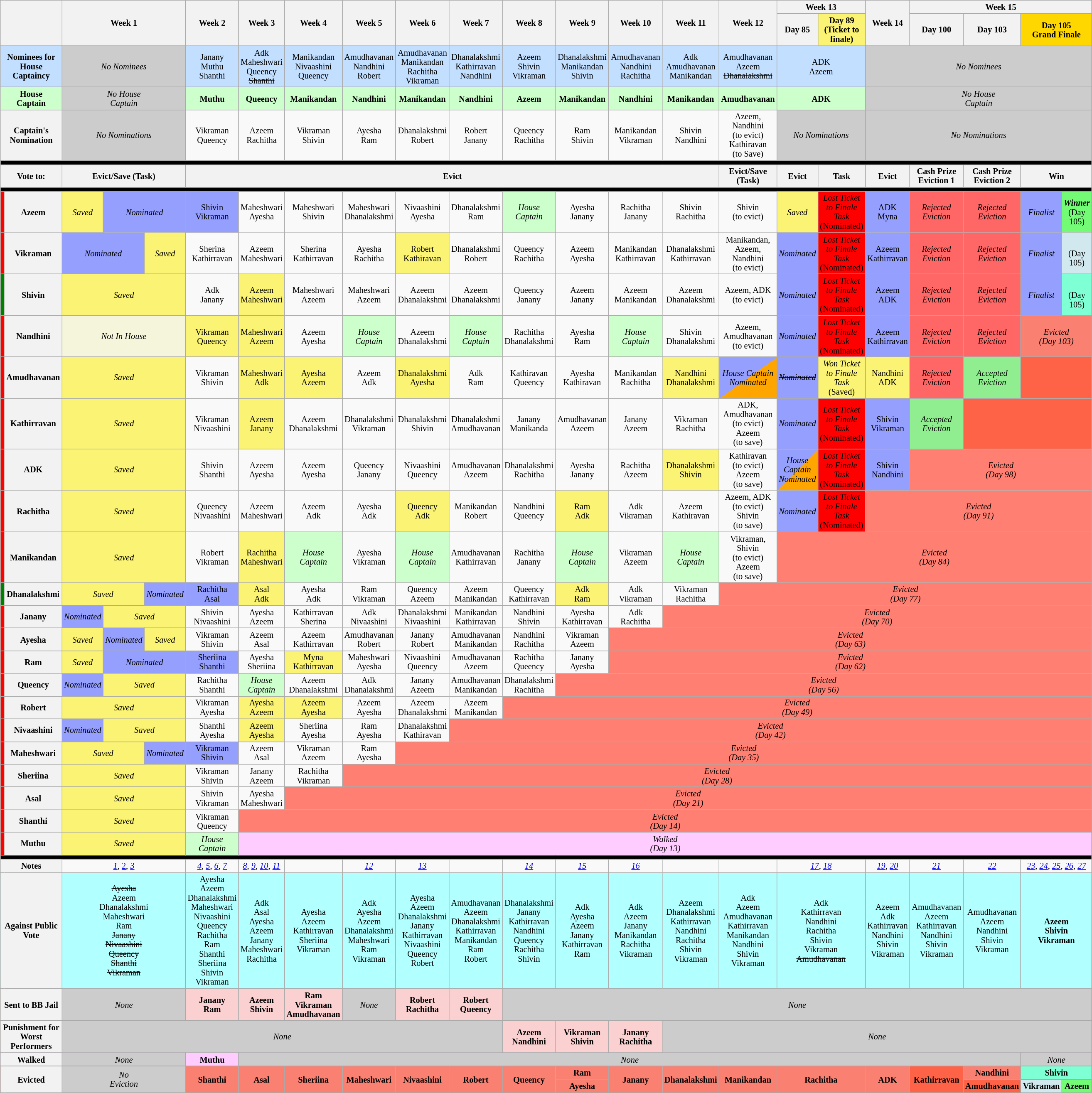<table class="wikitable" style="text-align:center; width:100%; font-size:85%; line-height:15px;">
<tr>
<th colspan="2" rowspan="2" style="width: 5%;"></th>
<th colspan="3" rowspan="2">Week 1</th>
<th rowspan="2" style="width: 5%;">Week 2</th>
<th rowspan="2" style="width: 5%;">Week 3</th>
<th rowspan="2" style="width: 5%;">Week 4</th>
<th rowspan="2" style="width: 5%;">Week 5</th>
<th rowspan="2" style="width: 5%;">Week 6</th>
<th rowspan="2" style="width: 5%;">Week 7</th>
<th rowspan="2" style="width: 5%;">Week 8</th>
<th rowspan="2" style="width: 5%;">Week 9</th>
<th rowspan="2" style="width: 5%;">Week 10</th>
<th rowspan="2" style="width: 5%;">Week 11</th>
<th rowspan="2" style="width: 5%;">Week 12</th>
<th colspan="2" style="width: 5%;">Week 13</th>
<th rowspan="2" style="width: 5%;">Week 14</th>
<th colspan="4" style="width: 5%;">Week 15</th>
</tr>
<tr>
<th><strong>Day 85</strong></th>
<td style="background:#FBF373;"><strong>Day 89<br>(Ticket to finale)</strong></td>
<th><strong>Day 100</strong></th>
<th><strong>Day 103</strong></th>
<td colspan="2" style="background:#FFD700"><strong>Day  105<br> Grand Finale</strong></td>
</tr>
<tr style="background:#C2DFFF;" |>
<th colspan="2" style="background:#C2DFFF;">Nominees for House Captaincy</th>
<td colspan="3" style="background:#ccc"><em>No Nominees</em></td>
<td>Janany<br>Muthu<br>Shanthi</td>
<td>Adk<br>Maheshwari<br>Queency<br><s>Shanthi</s></td>
<td>Manikandan<br>Nivaashini<br>Queency</td>
<td>Amudhavanan<br>Nandhini<br>Robert</td>
<td>Amudhavanan<br>Manikandan<br>Rachitha<br>Vikraman</td>
<td>Dhanalakshmi<br>Kathirravan<br>Nandhini</td>
<td>Azeem<br>Shivin<br>Vikraman</td>
<td>Dhanalakshmi<br>Manikandan<br>Shivin</td>
<td>Amudhavanan<br>Nandhini<br>Rachitha</td>
<td>Adk<br>Amudhavanan<br>Manikandan</td>
<td>Amudhavanan<br>Azeem<br><s>Dhanalakshmi</s></td>
<td colspan="2">ADK<br>Azeem</td>
<td colspan="5" style="background:#ccc"><em>No Nominees</em></td>
</tr>
<tr>
<th colspan="2" style="background:#cfc;">House<br>Captain</th>
<td colspan="3" style="background:#ccc"><em>No House <br>Captain</em></td>
<td style="background:#cfc;"><strong>Muthu</strong></td>
<td style="background:#cfc;"><strong>Queency</strong></td>
<td style="background:#cfc;"><strong>Manikandan</strong></td>
<td style="background:#cfc;"><strong>Nandhini</strong></td>
<td style="background:#cfc;"><strong>Manikandan</strong></td>
<td style="background:#cfc;"><strong>Nandhini</strong></td>
<td style="background:#cfc;"><strong>Azeem</strong></td>
<td style="background:#cfc;"><strong>Manikandan</strong></td>
<td style="background:#cfc;"><strong>Nandhini</strong></td>
<td style="background:#cfc;"><strong>Manikandan</strong></td>
<td style="background:#cfc;"><strong>Amudhavanan</strong></td>
<td colspan="2" style="background:#cfc;"><strong>ADK</strong></td>
<td colspan="5" style="background:#ccc"><em>No House <br>Captain</em></td>
</tr>
<tr>
<th colspan="2">Captain's<br>Nomination</th>
<td colspan="3" style="background:#ccc"><em>No Nominations</em></td>
<td>Vikraman<br>Queency</td>
<td>Azeem<br>Rachitha</td>
<td>Vikraman<br>Shivin</td>
<td>Ayesha<br>Ram</td>
<td>Dhanalakshmi<br>Robert</td>
<td>Robert<br>Janany</td>
<td>Queency<br>Rachitha</td>
<td>Ram<br>Shivin</td>
<td>Manikandan<br>Vikraman</td>
<td>Shivin<br>Nandhini</td>
<td>Azeem, Nandhini<br>(to evict)<br>Kathiravan<br>(to Save)</td>
<td colspan="2" style="background:#ccc"><em>No Nominations</em></td>
<td colspan="5" style="background:#ccc"><em>No Nominations</em></td>
</tr>
<tr>
<th colspan="23" style="background:#000;"></th>
</tr>
<tr>
<th colspan="2">Vote to:</th>
<th colspan="3">Evict/Save (Task)</th>
<th colspan="10">Evict</th>
<th>Evict/Save (Task)</th>
<th>Evict</th>
<th>Task</th>
<th>Evict</th>
<th>Cash Prize<br>Eviction 1</th>
<th>Cash Prize<br>Eviction 2</th>
<th colspan="2">Win</th>
</tr>
<tr>
<th colspan="23" style="background:#000;"></th>
</tr>
<tr>
<th style="background:Red"></th>
<th>Azeem</th>
<td style="background:#FBF373;"><em>Saved</em></td>
<td colspan="2" style="background:#959FFD"><em>Nominated</em></td>
<td style="background:#959FFD">Shivin<br>Vikraman</td>
<td>Maheshwari<br>Ayesha</td>
<td>Maheshwari<br>Shivin</td>
<td>Maheshwari<br>Dhanalakshmi</td>
<td>Nivaashini<br>Ayesha</td>
<td>Dhanalakshmi<br>Ram</td>
<td style="background:#cfc;"><em>House<br>Captain</em></td>
<td>Ayesha<br>Janany</td>
<td>Rachitha<br>Janany</td>
<td>Shivin<br>Rachitha</td>
<td>Shivin<br>(to evict)</td>
<td style="background:#FBF373;"><em>Saved</em></td>
<td style="background:red"><em>Lost Ticket to Finale Task</em><br>(Nominated)</td>
<td style="background:#959FFD">ADK<br>Myna</td>
<td style="background:#ff6766;"><em>Rejected Eviction</em></td>
<td style="background:#ff6766;"><em>Rejected Eviction</em></td>
<td style="background:#959FFD;"><em>Finalist</em></td>
<td style="background:#73FB76;"><strong><em>Winner</em></strong><br>(Day 105)</td>
</tr>
<tr>
<th style="background:Red"></th>
<th>Vikraman</th>
<td colspan="2" style="background:#959FFD"><em>Nominated</em></td>
<td style="background:#FBF373;"><em>Saved</em></td>
<td>Sherina<br>Kathirravan</td>
<td>Azeem<br>Maheshwari</td>
<td>Sherina<br>Kathirravan</td>
<td>Ayesha<br>Rachitha</td>
<td style="background:#FBF373;">Robert<br>Kathiravan</td>
<td>Dhanalakshmi<br>Robert</td>
<td>Queency<br>Rachitha</td>
<td>Azeem<br>Ayesha</td>
<td>Manikandan<br>Kathirravan</td>
<td>Dhanalakshmi<br>Kathirravan</td>
<td>Manikandan, Azeem, Nandhini<br>(to evict)</td>
<td style="background:#959FFD"><em>Nominated</em></td>
<td style="background:red"><em>Lost Ticket to Finale Task</em><br>(Nominated)</td>
<td style="background:#959FFD">Azeem<br>Kathirravan</td>
<td style="background:#ff6766;"><em>Rejected Eviction</em></td>
<td style="background:#ff6766;"><em>Rejected Eviction</em></td>
<td style="background:#959FFD;"><em>Finalist</em></td>
<td style="background:#D1E8EF;"><strong><em></em></strong><br>(Day 105)</td>
</tr>
<tr>
<th style="background:Green"></th>
<th>Shivin</th>
<td colspan="3" style="background:#FBF373;"><em>Saved</em></td>
<td>Adk<br>Janany</td>
<td style="background:#FBF373;">Azeem<br>Maheshwari</td>
<td>Maheshwari<br>Azeem</td>
<td>Maheshwari<br>Azeem</td>
<td>Azeem<br>Dhanalakshmi</td>
<td>Azeem<br>Dhanalakshmi</td>
<td>Queency<br>Janany</td>
<td>Azeem<br>Janany</td>
<td>Azeem<br>Manikandan</td>
<td>Azeem<br>Dhanalakshmi</td>
<td>Azeem, ADK<br>(to evict)</td>
<td style="background:#959FFD"><em>Nominated</em></td>
<td style="background:red"><em>Lost Ticket to Finale Task</em><br>(Nominated)</td>
<td style="background:#959FFD">Azeem<br>ADK</td>
<td style="background:#ff6766;"><em>Rejected Eviction</em></td>
<td style="background:#ff6766;"><em>Rejected Eviction</em></td>
<td style="background:#959FFD;"><em>Finalist</em></td>
<td style="background:#7FFFD4;"><strong><em></em></strong><br>(Day 105)</td>
</tr>
<tr>
<td ! style="background:Red"></td>
<th>Nandhini</th>
<td colspan="3" bgcolor=beige><em>Not In House</em></td>
<td style="background:#FBF373;">Vikraman<br>Queency</td>
<td style="background:#FBF373;">Maheshwari<br>Azeem</td>
<td>Azeem<br>Ayesha</td>
<td style="background:#cfc;"><em>House<br>Captain</em></td>
<td>Azeem<br>Dhanalakshmi</td>
<td style="background:#cfc;"><em>House<br>Captain</em></td>
<td>Rachitha<br>Dhanalakshmi</td>
<td>Ayesha<br>Ram</td>
<td style="background:#cfc;"><em>House<br>Captain</em></td>
<td>Shivin<br>Dhanalakshmi</td>
<td>Azeem, Amudhavanan<br>(to evict)</td>
<td style="background:#959FFD"><em>Nominated</em></td>
<td style="background:red"><em>Lost Ticket to Finale Task</em><br>(Nominated)</td>
<td style="background:#959FFD">Azeem<br> Kathirravan</td>
<td style="background:#ff6766;"><em>Rejected Eviction</em></td>
<td style="background:#ff6766;"><em>Rejected Eviction</em></td>
<td colspan="4" style="background:Salmon"><em>Evicted <br>(Day 103)</em></td>
</tr>
<tr>
<th style="background:Red"></th>
<th>Amudhavanan</th>
<td colspan="3" style="background:#FBF373;"><em>Saved</em></td>
<td>Vikraman<br>Shivin</td>
<td style="background:#FBF373;">Maheshwari<br>Adk</td>
<td style="background:#FBF373;">Ayesha<br>Azeem</td>
<td>Azeem<br>Adk</td>
<td style="background:#FBF373;">Dhanalakshmi<br>Ayesha</td>
<td>Adk<br>Ram</td>
<td>Kathiravan<br>Queency</td>
<td>Ayesha<br>Kathiravan</td>
<td>Manikandan<br>Rachitha</td>
<td style="background:#FBF373;">Nandhini<br>Dhanalakshmi</td>
<td style="background-image: linear-gradient(to right bottom, #959FFD 50%, orange 50%);"><em>House Captain Nominated</em></td>
<td style="background:#959FFD"><em><s>Nominated</s></em></td>
<td style="background:#FBF373;"><em>Won Ticket to Finale Task</em><br>(Saved)</td>
<td style="background:#FBF373;">Nandhini <br>ADK</td>
<td style="background:#ff6766;"><em>Rejected Eviction</em></td>
<td style="background:lightgreen;"><em>Accepted Eviction</em></td>
<td colspan="2"  style="background:#FF6347;"><em></em></td>
</tr>
<tr>
<th style="background:Red"></th>
<th>Kathirravan</th>
<td colspan="3" style="background:#FBF373;"><em>Saved</em></td>
<td>Vikraman<br>Nivaashini</td>
<td style="background:#FBF373;">Azeem<br>Janany</td>
<td>Azeem<br>Dhanalakshmi</td>
<td>Dhanalakshmi<br>Vikraman</td>
<td>Dhanalakshmi<br>Shivin</td>
<td>Dhanalakshmi<br>Amudhavanan</td>
<td>Janany<br>Manikanda</td>
<td>Amudhavanan<br>Azeem</td>
<td>Janany<br>Azeem</td>
<td>Vikraman<br>Rachitha</td>
<td>ADK, Amudhavanan<br>(to evict)<br>Azeem<br>(to save)</td>
<td style="background:#959FFD"><em>Nominated</em></td>
<td style="background:red"><em>Lost Ticket to Finale Task</em><br>(Nominated)</td>
<td style="background:#959FFD">Shivin<br>Vikraman</td>
<td style="background:lightgreen;"><em>Accepted Eviction</em></td>
<td colspan="3" style="background:#FF6347;"><em></em></td>
</tr>
<tr>
<th style="background:Red"></th>
<th>ADK</th>
<td colspan="3" style="background:#FBF373;"><em>Saved</em></td>
<td>Shivin<br>Shanthi</td>
<td>Azeem<br>Ayesha</td>
<td>Azeem<br>Ayesha</td>
<td>Queency<br>Janany</td>
<td>Nivaashini<br>Queency</td>
<td>Amudhavanan<br>Azeem</td>
<td>Dhanalakshmi<br>Rachitha</td>
<td>Ayesha<br>Janany</td>
<td>Rachitha<br>Azeem</td>
<td style="background:#FBF373;">Dhanalakshmi<br>Shivin</td>
<td>Kathiravan<br>(to evict)<br>Azeem<br>(to save)</td>
<td style="background-image: linear-gradient(to right bottom, #959FFD 50%, orange 50%);"><em>House Captain Nominated</em></td>
<td style="background:red"><em>Lost Ticket to Finale Task</em><br>(Nominated)</td>
<td style="background:#959FFD">Shivin<br>Nandhini</td>
<td colspan="4" style="background:#FF8072"><em>Evicted <br>(Day 98)</em></td>
</tr>
<tr>
<th style="background:Red"></th>
<th>Rachitha</th>
<td colspan="3" style="background:#FBF373;"><em>Saved</em></td>
<td>Queency<br>Nivaashini</td>
<td>Azeem<br>Maheshwari</td>
<td>Azeem<br>Adk</td>
<td>Ayesha<br>Adk</td>
<td style="background:#FBF373">Queency<br>Adk</td>
<td>Manikandan<br>Robert</td>
<td>Nandhini <br>Queency</td>
<td style="background:#FBF373">Ram<br>Adk</td>
<td>Adk<br>Vikraman</td>
<td>Azeem<br>Kathiravan</td>
<td>Azeem, ADK<br>(to evict)<br>Shivin<br>(to save)</td>
<td style="background:#959FFD"><em>Nominated</em></td>
<td style="background:red"><em>Lost Ticket to Finale Task</em><br>(Nominated)</td>
<td colspan="5" style="background:#FF8072"><em>Evicted <br>(Day 91)</em></td>
</tr>
<tr>
<th style="background:Red"></th>
<th>Manikandan</th>
<td colspan="3" style="background:#FBF373;"><em>Saved</em></td>
<td>Robert<br>Vikraman</td>
<td style="background:#FBF373;">Rachitha<br>Maheshwari</td>
<td style="background:#cfc;"><em>House<br>Captain</em></td>
<td>Ayesha<br>Vikraman</td>
<td style="background:#cfc;"><em>House<br>Captain</em></td>
<td>Amudhavanan<br>Kathirravan</td>
<td>Rachitha<br>Janany</td>
<td style="background:#cfc;"><em>House<br>Captain</em></td>
<td>Vikraman<br>Azeem</td>
<td style="background:#cfc;"><em>House<br>Captain</em></td>
<td>Vikraman, Shivin<br>(to evict)<br>Azeem<br>(to save)</td>
<td colspan="7" style="background:#FF8072"><em>Evicted <br>(Day 84)</em></td>
</tr>
<tr>
<th style="background:Green"></th>
<th>Dhanalakshmi</th>
<td colspan="2" style="background:#FBF373;"><em>Saved</em></td>
<td style="background:#959FFD"><em>Nominated</em></td>
<td style="background:#959FFD">Rachitha<br>Asal</td>
<td style="background:#FBF373;">Asal<br>Adk</td>
<td>Ayesha<br>Adk</td>
<td>Ram<br>Vikraman</td>
<td>Queency<br>Azeem</td>
<td>Azeem<br>Manikandan</td>
<td>Queency<br>Kathirravan</td>
<td style="background:#FBF373">Adk<br>Ram</td>
<td>Adk<br>Vikraman</td>
<td>Vikraman<br>Rachitha</td>
<td colspan="8"style="background:#FF8072"><em>Evicted <br>(Day 77)</em></td>
</tr>
<tr>
<th style="background:Red"></th>
<th>Janany</th>
<td style="background:#959FFD"><em>Nominated</em></td>
<td colspan="2" style="background:#FBF373;"><em>Saved</em></td>
<td>Shivin<br>Nivaashini</td>
<td>Ayesha<br>Azeem</td>
<td>Kathirravan<br>Sherina</td>
<td>Adk<br>Nivaashini</td>
<td>Dhanalakshmi<br>Nivaashini</td>
<td>Manikandan<br>Kathirravan</td>
<td>Nandhini<br>Shivin</td>
<td>Ayesha<br>Kathirravan</td>
<td>Adk<br>Rachitha</td>
<td colspan="9"style="background:#FF8072"><em>Evicted <br>(Day 70)</em></td>
</tr>
<tr>
<th style="background:Red"></th>
<th>Ayesha</th>
<td style="background:#FBF373;"><em>Saved</em></td>
<td style="background:#959FFD;"><em>Nominated</em></td>
<td style="background:#FBF373;"><em>Saved</em></td>
<td>Vikraman<br>Shivin</td>
<td>Azeem<br>Asal</td>
<td>Azeem<br>Kathirravan</td>
<td>Amudhavanan<br>Robert</td>
<td>Janany<br>Robert</td>
<td>Amudhavanan<br>Manikandan</td>
<td>Nandhini<br>Rachitha</td>
<td>Vikraman<br>Azeem</td>
<td colspan="10" style="background:#FF8072"><em>Evicted <br>(Day 63)</em></td>
</tr>
<tr>
<th style="background:Red"></th>
<th>Ram</th>
<td style="background:#FBF373;"><em>Saved</em></td>
<td colspan="2" style="background:#959FFD"><em>Nominated</em></td>
<td style="background:#959FFD">Sheriina<br>Shanthi</td>
<td>Ayesha<br>Sheriina</td>
<td style="background:#FBF373;">Myna<br>Kathirravan</td>
<td>Maheshwari<br>Ayesha</td>
<td>Nivaashini<br>Queency</td>
<td>Amudhavanan<br>Azeem</td>
<td>Rachitha<br>Queency</td>
<td>Janany<br>Ayesha</td>
<td colspan="10" style="background:#FF8072"><em>Evicted <br>(Day 62)</em></td>
</tr>
<tr>
<th style="background:Red"></th>
<th>Queency</th>
<td style="background:#959FFD"><em>Nominated</em></td>
<td colspan="2" style="background:#FBF373;"><em>Saved</em></td>
<td>Rachitha<br>Shanthi</td>
<td style="background:#cfc;"><em>House<br>Captain</em></td>
<td>Azeem<br>Dhanalakshmi</td>
<td>Adk<br>Dhanalakshmi</td>
<td>Janany<br>Azeem</td>
<td>Amudhavanan<br>Manikandan</td>
<td>Dhanalakshmi<br>Rachitha</td>
<td colspan="11" style="background:#FF8072"><em>Evicted <br>(Day 56)</em></td>
</tr>
<tr>
<th style="background:Red"></th>
<th>Robert</th>
<td colspan="3" style="background:#FBF373;"><em>Saved</em></td>
<td>Vikraman<br>Ayesha</td>
<td style="background:#FBF373;">Ayesha<br>Azeem</td>
<td style="background:#FBF373;">Azeem<br>Ayesha</td>
<td>Azeem<br>Ayesha</td>
<td>Azeem<br>Dhanalakshmi</td>
<td>Azeem<br>Manikandan</td>
<td colspan="12" style="background:#FF8072"><em>Evicted <br>(Day 49)</em></td>
</tr>
<tr>
<th style="background:Red"></th>
<th>Nivaashini</th>
<td style="background:#959FFD"><em>Nominated</em></td>
<td colspan="2" style="background:#FBF373;"><em>Saved</em></td>
<td>Shanthi<br>Ayesha</td>
<td style="background:#FBF373;">Azeem<br>Ayesha</td>
<td>Sheriina<br>Ayesha</td>
<td>Ram<br>Ayesha</td>
<td>Dhanalakshmi<br>Kathiravan</td>
<td colspan="13" style="background:#FF8072"><em>Evicted <br>(Day 42)</em></td>
</tr>
<tr>
<th style="background:Red"></th>
<th>Maheshwari</th>
<td colspan="2" style="background:#FBF373;"><em>Saved</em></td>
<td style="background:#959FFD"><em>Nominated</em></td>
<td style="background:#959FFD">Vikraman<br>Shivin</td>
<td>Azeem<br>Asal</td>
<td>Vikraman<br>Azeem</td>
<td>Ram<br>Ayesha</td>
<td colspan="14" style="background:#FF8072"><em>Evicted <br>(Day 35)</em></td>
</tr>
<tr>
<th style="background:Red"></th>
<th>Sheriina</th>
<td colspan="3" style="background:#FBF373;"><em>Saved</em></td>
<td>Vikraman<br>Shivin</td>
<td>Janany<br>Azeem</td>
<td>Rachitha<br>Vikraman</td>
<td colspan="15" style="background:#FF8072"><em>Evicted <br>(Day 28)</em></td>
</tr>
<tr>
<th style="background:Red"></th>
<th>Asal</th>
<td colspan="3" style="background:#FBF373;"><em>Saved</em></td>
<td>Shivin<br>Vikraman</td>
<td>Ayesha<br>Maheshwari</td>
<td colspan="16" style="background:#FF8072"><em>Evicted <br>(Day 21)</em></td>
</tr>
<tr>
<th style="background:red"></th>
<th>Shanthi</th>
<td colspan="3" style="background:#FBF373;"><em>Saved</em></td>
<td>Vikraman<br>Queency</td>
<td colspan="17" style="background:#FF8072"><em>Evicted <br>(Day 14)</em></td>
</tr>
<tr>
<th style="background:Red"></th>
<th>Muthu</th>
<td colspan="3" style="background:#FBF373;"><em>Saved</em></td>
<td style="background:#cfc;"><em>House<br>Captain</em></td>
<td colspan="17" style="background:#fcf;"><em>Walked <br>(Day 13)</em></td>
</tr>
<tr>
<th colspan="23" style="background:#000;"></th>
</tr>
<tr>
<th colspan="2">Notes</th>
<td colspan="3"><em><a href='#'>1</a>, </em><a href='#'>2</a>, <em><a href='#'>3</a></em></td>
<td><em><a href='#'>4</a></em>, <em><a href='#'>5</a></em>, <em><a href='#'>6</a></em>, <em><a href='#'>7</a></em></td>
<td><em><a href='#'>8</a></em>, <em><a href='#'>9</a></em>, <em><a href='#'>10</a></em>, <em><a href='#'>11</a></em></td>
<td></td>
<td><em><a href='#'>12</a></em></td>
<td><em><a href='#'>13</a></em></td>
<td></td>
<td><em><a href='#'>14</a></em></td>
<td><em><a href='#'>15</a></em></td>
<td><em><a href='#'>16</a></em></td>
<td></td>
<td></td>
<td colspan="2"><em><a href='#'>17</a></em>, <em><a href='#'>18</a></em></td>
<td><em><a href='#'>19</a></em>, <em><a href='#'>20</a></em></td>
<td><em><a href='#'>21</a></em></td>
<td><em><a href='#'>22</a></em></td>
<td colspan=2"><em><a href='#'>23</a></em>, <em><a href='#'>24</a></em>,  <em><a href='#'>25</a></em>,  <em><a href='#'>26</a></em>,  <em><a href='#'>27</a></em></td>
</tr>
<tr style="background:#B2FFFF">
<th colspan="2">Against Public Vote</th>
<td colspan="3"><s>Ayesha</s><br>Azeem<br>Dhanalakshmi<br>Maheshwari<br>Ram<br><s>Janany</s><br><s>Nivaashini</s><br><s>Queency</s><br><s>Shanthi</s><br><s>Vikraman</s></td>
<td>Ayesha<br>Azeem<br>Dhanalakshmi<br>Maheshwari<br>Nivaashini<br>Queency<br>Rachitha<br>Ram<br>Shanthi<br>Sheriina<br>Shivin<br>Vikraman</td>
<td>Adk<br>Asal<br>Ayesha<br>Azeem<br>Janany<br>Maheshwari<br>Rachitha</td>
<td>Ayesha<br>Azeem<br>Kathirravan<br>Sheriina<br>Vikraman</td>
<td>Adk<br>Ayesha<br>Azeem<br>Dhanalakshmi<br>Maheshwari<br>Ram<br>Vikraman</td>
<td>Ayesha<br>Azeem<br>Dhanalakshmi<br>Janany<br>Kathirravan<br>Nivaashini<br>Queency<br>Robert</td>
<td>Amudhavanan<br>Azeem<br>Dhanalakshmi<br>Kathirravan<br>Manikandan<br>Ram<br>Robert</td>
<td>Dhanalakshmi<br>Janany<br>Kathirravan<br>Nandhini<br>Queency<br>Rachitha<br>Shivin</td>
<td>Adk<br>Ayesha<br>Azeem<br>Janany<br>Kathirravan<br>Ram</td>
<td>Adk<br>Azeem<br>Janany<br>Manikandan<br>Rachitha<br>Vikraman</td>
<td>Azeem<br>Dhanalakshmi<br>Kathirravan<br>Nandhini<br>Rachitha<br>Shivin<br>Vikraman</td>
<td>Adk<br>Azeem<br>Amudhavanan<br>Kathirravan<br>Manikandan<br>Nandhini<br>Shivin<br>Vikraman</td>
<td colspan="2">Adk<br>Kathirravan<br>Nandhini<br>Rachitha<br>Shivin<br>Vikraman<br><s>Amudhavanan</s></td>
<td>Azeem<br>Adk<br>Kathirravan<br>Nandhini<br>Shivin<br>Vikraman</td>
<td>Amudhavanan<br>Azeem<br>Kathirravan<br>Nandhini<br>Shivin<br>Vikraman</td>
<td>Amudhavanan<br>Azeem<br>Nandhini<br>Shivin<br>Vikraman</td>
<td colspan="2"><strong>Azeem<br>Shivin<br>Vikraman</strong></td>
</tr>
<tr style="background:#fad1d0;" |>
<th colspan="2">Sent to BB Jail</th>
<td colspan="3" style="background:#ccc"><em>None</em></td>
<td><strong>Janany<br>Ram</strong></td>
<td><strong>Azeem<br>Shivin</strong></td>
<td><strong>Ram<br>Vikraman<br>Amudhavanan</strong></td>
<td colspan="1" style="background:#ccc"><em>None</em></td>
<td><strong>Robert<br>Rachitha</strong></td>
<td><strong>Robert<br>Queency</strong></td>
<td colspan="12" style="background:#ccc"><em>None</em></td>
</tr>
<tr>
</tr>
<tr style="background:#fad1d0;" |>
<th colspan="2">Punishment for Worst Performers</th>
<td colspan="9" style="background:#ccc"><em>None</em></td>
<td><strong>Azeem<br>Nandhini</strong></td>
<td><strong>Vikraman<br>Shivin</strong></td>
<td><strong>Janany<br>Rachitha</strong></td>
<td colspan="9" style="background:#ccc"><em>None</em></td>
</tr>
<tr>
</tr>
<tr style="background:#fcf;" |>
<th colspan="2">Walked</th>
<td colspan="3" style="background:#ccc"><em>None</em></td>
<td><strong>Muthu</strong></td>
<td colspan="15" style="background:#ccc"><em>None</em></td>
<td colspan="2"  bgcolor=#ccc><em>None</em></td>
</tr>
<tr>
</tr>
<tr style="background:salmon;" |>
<th rowspan="3" colspan="2">Evicted</th>
<td rowspan="3" colspan="3" style="background:#ccc"><em>No<br>Eviction</em></td>
<td rowspan="3"><strong>Shanthi</strong></td>
<td rowspan="3"><strong>Asal</strong></td>
<td rowspan="3"><strong>Sheriina</strong></td>
<td rowspan="3"><strong>Maheshwari</strong></td>
<td rowspan="3"><strong>Nivaashini</strong></td>
<td rowspan="3"><strong>Robert</strong></td>
<td rowspan="3"><strong>Queency</strong></td>
<td><strong>Ram</strong></td>
<td rowspan="3"><strong>Janany</strong></td>
<td rowspan="3"><strong>Dhanalakshmi</strong></td>
<td rowspan="3"><strong>Manikandan</strong></td>
<td colspan="2" rowspan="3"><strong>Rachitha</strong></td>
<td rowspan="3"><strong>ADK</strong></td>
<td colspan="1" rowspan="2" bgcolor=#FF6347><strong>Kathirravan</strong></td>
<td><strong>Nandhini</strong></td>
<td colspan="2" style="background:#7FFFD4;"><strong>Shivin</strong></td>
</tr>
<tr>
<td style="background:salmon;"><strong>Ayesha</strong></td>
<td style="background:#FF6347;"><strong>Amudhavanan</strong></td>
<td style="background:#D1E8EF;"><strong>Vikraman</strong></td>
<td style="background:#73FB76;"><strong>Azeem</strong></td>
</tr>
</table>
